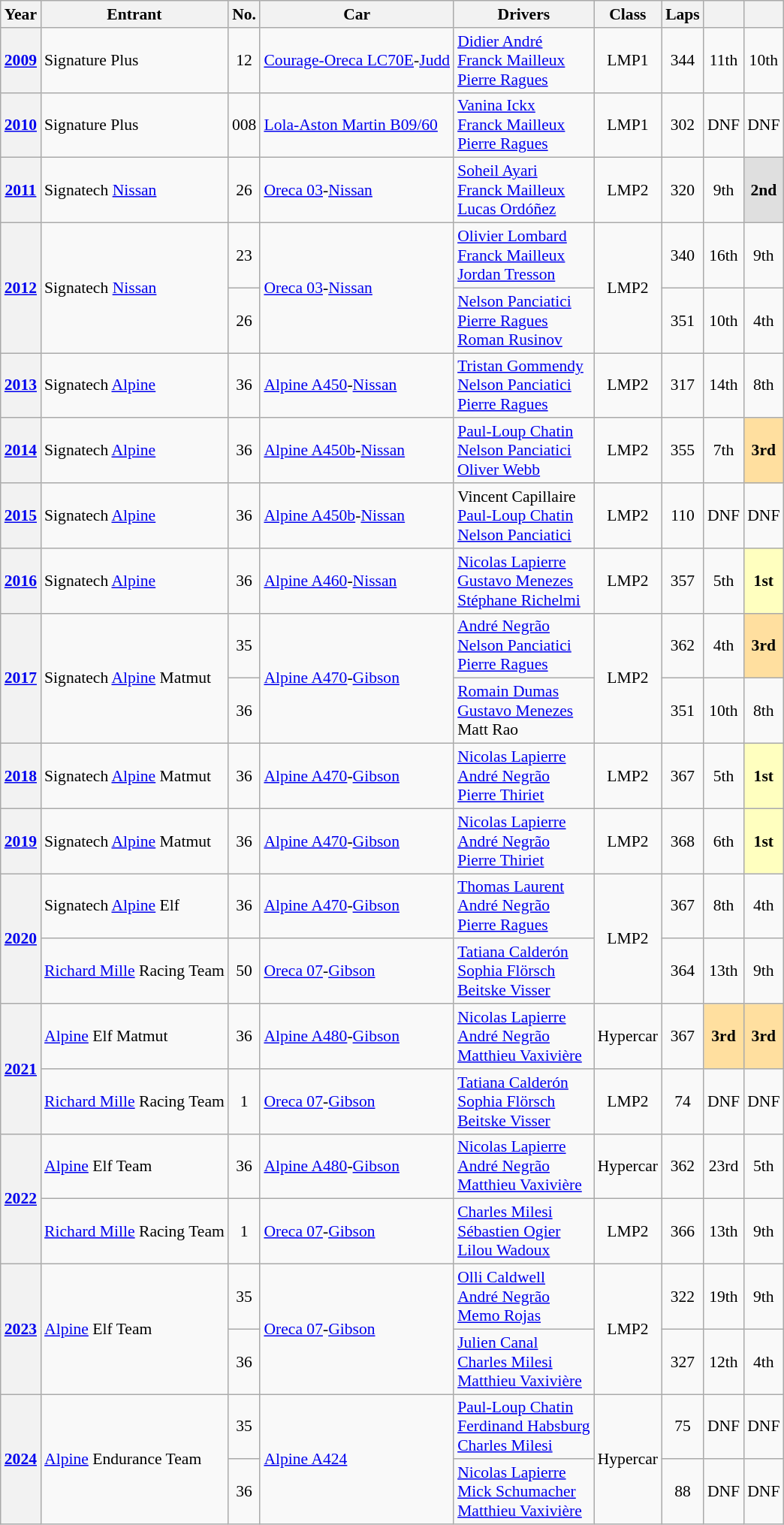<table class="wikitable" style="font-size:90%">
<tr>
<th>Year</th>
<th>Entrant</th>
<th>No.</th>
<th>Car</th>
<th>Drivers</th>
<th>Class</th>
<th>Laps</th>
<th></th>
<th></th>
</tr>
<tr align="center">
<th><a href='#'>2009</a></th>
<td align=left> Signature Plus</td>
<td>12</td>
<td align=left><a href='#'>Courage-Oreca LC70E</a>-<a href='#'>Judd</a></td>
<td align=left> <a href='#'>Didier André</a><br> <a href='#'>Franck Mailleux</a><br> <a href='#'>Pierre Ragues</a></td>
<td>LMP1</td>
<td>344</td>
<td>11th</td>
<td>10th</td>
</tr>
<tr align="center">
<th><a href='#'>2010</a></th>
<td align=left> Signature Plus</td>
<td>008</td>
<td align=left><a href='#'>Lola-Aston Martin B09/60</a></td>
<td align=left> <a href='#'>Vanina Ickx</a><br> <a href='#'>Franck Mailleux</a><br> <a href='#'>Pierre Ragues</a></td>
<td>LMP1</td>
<td>302</td>
<td>DNF</td>
<td>DNF</td>
</tr>
<tr align="center">
<th><a href='#'>2011</a></th>
<td align=left> Signatech <a href='#'>Nissan</a></td>
<td>26</td>
<td align=left><a href='#'>Oreca 03</a>-<a href='#'>Nissan</a></td>
<td align=left> <a href='#'>Soheil Ayari</a><br> <a href='#'>Franck Mailleux</a><br> <a href='#'>Lucas Ordóñez</a></td>
<td>LMP2</td>
<td>320</td>
<td>9th</td>
<td style="background:#DFDFDF;"><strong>2nd</strong></td>
</tr>
<tr align="center">
<th rowspan=2><a href='#'>2012</a></th>
<td rowspan=2 align=left> Signatech <a href='#'>Nissan</a></td>
<td>23</td>
<td rowspan=2 align=left><a href='#'>Oreca 03</a>-<a href='#'>Nissan</a></td>
<td align=left> <a href='#'>Olivier Lombard</a><br> <a href='#'>Franck Mailleux</a><br> <a href='#'>Jordan Tresson</a></td>
<td rowspan=2>LMP2</td>
<td>340</td>
<td>16th</td>
<td>9th</td>
</tr>
<tr align="center">
<td>26</td>
<td align=left> <a href='#'>Nelson Panciatici</a><br> <a href='#'>Pierre Ragues</a><br> <a href='#'>Roman Rusinov</a></td>
<td>351</td>
<td>10th</td>
<td>4th</td>
</tr>
<tr align="center">
<th><a href='#'>2013</a></th>
<td align=left> Signatech <a href='#'>Alpine</a></td>
<td>36</td>
<td align=left><a href='#'>Alpine A450</a>-<a href='#'>Nissan</a></td>
<td align=left> <a href='#'>Tristan Gommendy</a><br> <a href='#'>Nelson Panciatici</a><br> <a href='#'>Pierre Ragues</a></td>
<td>LMP2</td>
<td>317</td>
<td>14th</td>
<td>8th</td>
</tr>
<tr align="center">
<th><a href='#'>2014</a></th>
<td align=left> Signatech <a href='#'>Alpine</a></td>
<td>36</td>
<td align=left><a href='#'>Alpine A450b</a>-<a href='#'>Nissan</a></td>
<td align=left> <a href='#'>Paul-Loup Chatin</a><br> <a href='#'>Nelson Panciatici</a><br> <a href='#'>Oliver Webb</a></td>
<td>LMP2</td>
<td>355</td>
<td>7th</td>
<td style="background:#FFDF9F;"><strong>3rd</strong></td>
</tr>
<tr align="center">
<th><a href='#'>2015</a></th>
<td align=left> Signatech <a href='#'>Alpine</a></td>
<td>36</td>
<td align=left><a href='#'>Alpine A450b</a>-<a href='#'>Nissan</a></td>
<td align=left> Vincent Capillaire<br> <a href='#'>Paul-Loup Chatin</a><br> <a href='#'>Nelson Panciatici</a></td>
<td>LMP2</td>
<td>110</td>
<td>DNF</td>
<td>DNF</td>
</tr>
<tr align="center">
<th><a href='#'>2016</a></th>
<td align=left> Signatech <a href='#'>Alpine</a></td>
<td>36</td>
<td align=left><a href='#'>Alpine A460</a>-<a href='#'>Nissan</a></td>
<td align=left> <a href='#'>Nicolas Lapierre</a><br> <a href='#'>Gustavo Menezes</a><br> <a href='#'>Stéphane Richelmi</a></td>
<td>LMP2</td>
<td>357</td>
<td>5th</td>
<td style="background:#FFFFBF;"><strong>1st</strong></td>
</tr>
<tr align="center">
<th rowspan=2><a href='#'>2017</a></th>
<td rowspan=2 align=left> Signatech <a href='#'>Alpine</a> Matmut</td>
<td>35</td>
<td rowspan=2 align=left><a href='#'>Alpine A470</a>-<a href='#'>Gibson</a></td>
<td align=left> <a href='#'>André Negrão</a><br> <a href='#'>Nelson Panciatici</a><br> <a href='#'>Pierre Ragues</a></td>
<td rowspan=2>LMP2</td>
<td>362</td>
<td>4th</td>
<td style="background:#FFDF9F;"><strong>3rd</strong></td>
</tr>
<tr align="center">
<td>36</td>
<td align=left> <a href='#'>Romain Dumas</a><br> <a href='#'>Gustavo Menezes</a><br> Matt Rao</td>
<td>351</td>
<td>10th</td>
<td>8th</td>
</tr>
<tr align="center">
<th><a href='#'>2018</a></th>
<td align=left> Signatech <a href='#'>Alpine</a> Matmut</td>
<td>36</td>
<td align=left><a href='#'>Alpine A470</a>-<a href='#'>Gibson</a></td>
<td align=left> <a href='#'>Nicolas Lapierre</a><br> <a href='#'>André Negrão</a><br> <a href='#'>Pierre Thiriet</a></td>
<td>LMP2</td>
<td>367</td>
<td>5th</td>
<td style="background:#FFFFBF;"><strong>1st</strong></td>
</tr>
<tr align="center">
<th><a href='#'>2019</a></th>
<td align=left> Signatech <a href='#'>Alpine</a> Matmut</td>
<td>36</td>
<td align=left><a href='#'>Alpine A470</a>-<a href='#'>Gibson</a></td>
<td align=left> <a href='#'>Nicolas Lapierre</a><br> <a href='#'>André Negrão</a><br> <a href='#'>Pierre Thiriet</a></td>
<td>LMP2</td>
<td>368</td>
<td>6th</td>
<td style="background:#FFFFBF;"><strong>1st</strong></td>
</tr>
<tr align="center">
<th rowspan=2><a href='#'>2020</a></th>
<td align=left> Signatech <a href='#'>Alpine</a> Elf</td>
<td>36</td>
<td align=left><a href='#'>Alpine A470</a>-<a href='#'>Gibson</a></td>
<td align=left> <a href='#'>Thomas Laurent</a><br> <a href='#'>André Negrão</a><br> <a href='#'>Pierre Ragues</a></td>
<td rowspan=2>LMP2</td>
<td>367</td>
<td>8th</td>
<td>4th</td>
</tr>
<tr align="center">
<td align=left> <a href='#'>Richard Mille</a> Racing Team</td>
<td>50</td>
<td align=left><a href='#'>Oreca 07</a>-<a href='#'>Gibson</a></td>
<td align=left> <a href='#'>Tatiana Calderón</a><br> <a href='#'>Sophia Flörsch</a><br> <a href='#'>Beitske Visser</a></td>
<td>364</td>
<td>13th</td>
<td>9th</td>
</tr>
<tr align="center">
<th rowspan=2><a href='#'>2021</a></th>
<td align=left> <a href='#'>Alpine</a> Elf Matmut</td>
<td>36</td>
<td align=left><a href='#'>Alpine A480</a>-<a href='#'>Gibson</a></td>
<td align=left> <a href='#'>Nicolas Lapierre</a><br> <a href='#'>André Negrão</a><br> <a href='#'>Matthieu Vaxivière</a></td>
<td>Hypercar</td>
<td>367</td>
<td style="background:#FFDF9F;"><strong>3rd</strong></td>
<td style="background:#FFDF9F;"><strong>3rd</strong></td>
</tr>
<tr align="center">
<td align=left> <a href='#'>Richard Mille</a> Racing Team</td>
<td>1</td>
<td align=left><a href='#'>Oreca 07</a>-<a href='#'>Gibson</a></td>
<td align=left> <a href='#'>Tatiana Calderón</a><br> <a href='#'>Sophia Flörsch</a><br> <a href='#'>Beitske Visser</a></td>
<td>LMP2</td>
<td>74</td>
<td>DNF</td>
<td>DNF</td>
</tr>
<tr align="center">
<th rowspan=2><a href='#'>2022</a></th>
<td align=left> <a href='#'>Alpine</a> Elf Team</td>
<td>36</td>
<td align=left><a href='#'>Alpine A480</a>-<a href='#'>Gibson</a></td>
<td align=left> <a href='#'>Nicolas Lapierre</a><br> <a href='#'>André Negrão</a><br> <a href='#'>Matthieu Vaxivière</a></td>
<td>Hypercar</td>
<td>362</td>
<td>23rd</td>
<td>5th</td>
</tr>
<tr align="center">
<td align=left> <a href='#'>Richard Mille</a> Racing Team</td>
<td>1</td>
<td align=left><a href='#'>Oreca 07</a>-<a href='#'>Gibson</a></td>
<td align=left> <a href='#'>Charles Milesi</a><br> <a href='#'>Sébastien Ogier</a><br> <a href='#'>Lilou Wadoux</a></td>
<td>LMP2</td>
<td>366</td>
<td>13th</td>
<td>9th</td>
</tr>
<tr align="center">
<th rowspan=2><a href='#'>2023</a></th>
<td rowspan=2 align=left> <a href='#'>Alpine</a> Elf Team</td>
<td>35</td>
<td rowspan=2 align=left><a href='#'>Oreca 07</a>-<a href='#'>Gibson</a></td>
<td align=left> <a href='#'>Olli Caldwell</a><br> <a href='#'>André Negrão</a><br> <a href='#'>Memo Rojas</a></td>
<td rowspan=2>LMP2</td>
<td>322</td>
<td>19th</td>
<td>9th</td>
</tr>
<tr align="center">
<td>36</td>
<td align=left> <a href='#'>Julien Canal</a><br> <a href='#'>Charles Milesi</a><br> <a href='#'>Matthieu Vaxivière</a></td>
<td>327</td>
<td>12th</td>
<td>4th</td>
</tr>
<tr align="center">
<th rowspan=2><a href='#'>2024</a></th>
<td rowspan=2 align=left> <a href='#'>Alpine</a> Endurance Team</td>
<td>35</td>
<td rowspan=2 align=left><a href='#'>Alpine A424</a></td>
<td align=left> <a href='#'>Paul-Loup Chatin</a><br> <a href='#'>Ferdinand Habsburg</a><br> <a href='#'>Charles Milesi</a></td>
<td rowspan=2>Hypercar</td>
<td>75</td>
<td>DNF</td>
<td>DNF</td>
</tr>
<tr align="center">
<td>36</td>
<td align=left> <a href='#'>Nicolas Lapierre</a><br> <a href='#'>Mick Schumacher</a><br> <a href='#'>Matthieu Vaxivière</a></td>
<td>88</td>
<td>DNF</td>
<td>DNF</td>
</tr>
</table>
